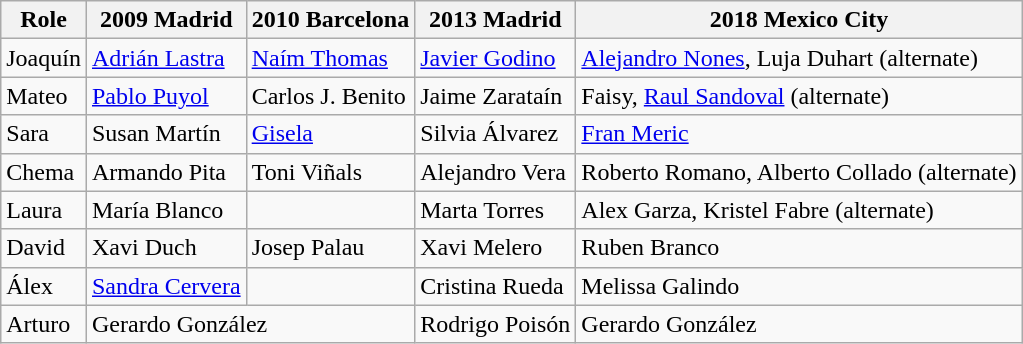<table class="wikitable">
<tr>
<th>Role</th>
<th>2009 Madrid</th>
<th>2010 Barcelona</th>
<th>2013 Madrid</th>
<th>2018 Mexico City</th>
</tr>
<tr>
<td>Joaquín</td>
<td><a href='#'>Adrián Lastra</a></td>
<td><a href='#'>Naím Thomas</a></td>
<td><a href='#'>Javier Godino</a></td>
<td><a href='#'>Alejandro Nones</a>, Luja Duhart (alternate)</td>
</tr>
<tr>
<td>Mateo</td>
<td><a href='#'>Pablo Puyol</a></td>
<td>Carlos J. Benito</td>
<td>Jaime Zarataín</td>
<td>Faisy, <a href='#'>Raul Sandoval</a> (alternate)</td>
</tr>
<tr>
<td>Sara</td>
<td>Susan Martín</td>
<td><a href='#'>Gisela</a></td>
<td>Silvia Álvarez</td>
<td><a href='#'>Fran Meric</a></td>
</tr>
<tr>
<td>Chema</td>
<td>Armando Pita</td>
<td>Toni Viñals</td>
<td>Alejandro Vera</td>
<td>Roberto Romano, Alberto Collado (alternate)</td>
</tr>
<tr>
<td>Laura</td>
<td>María Blanco</td>
<td></td>
<td>Marta Torres</td>
<td>Alex Garza, Kristel Fabre (alternate)</td>
</tr>
<tr>
<td>David</td>
<td>Xavi Duch</td>
<td>Josep Palau</td>
<td>Xavi Melero</td>
<td>Ruben Branco</td>
</tr>
<tr>
<td>Álex</td>
<td><a href='#'>Sandra Cervera</a></td>
<td></td>
<td>Cristina Rueda</td>
<td>Melissa Galindo</td>
</tr>
<tr>
<td>Arturo</td>
<td colspan="2">Gerardo González</td>
<td>Rodrigo Poisón</td>
<td>Gerardo González</td>
</tr>
</table>
